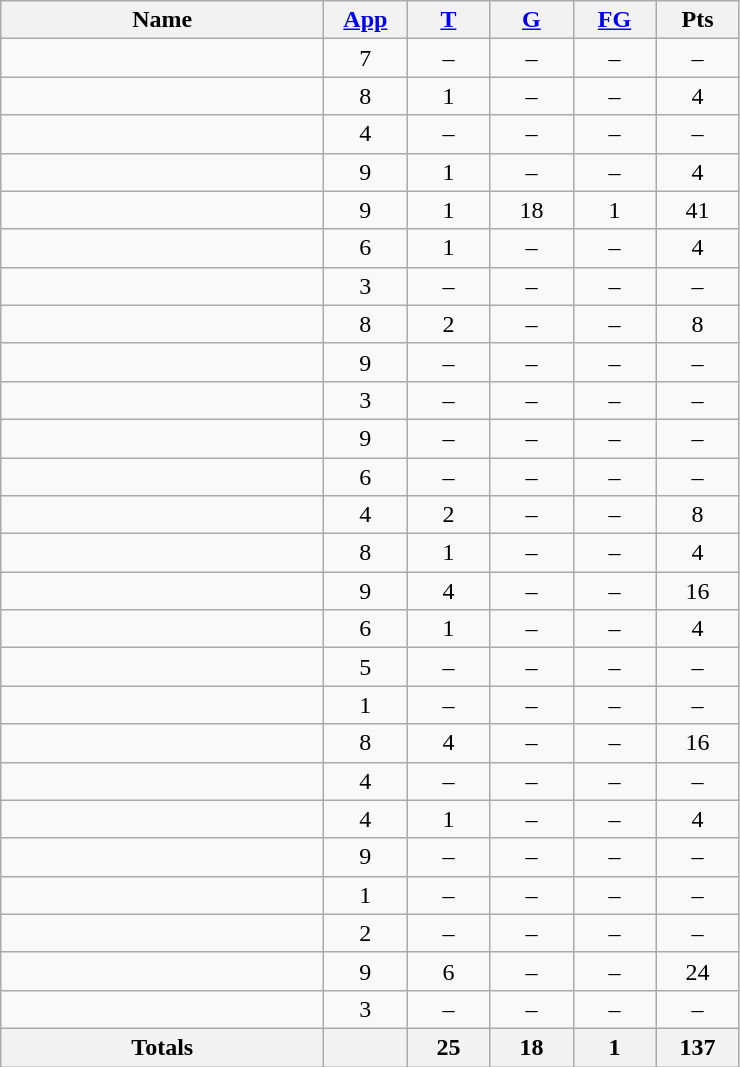<table class="wikitable sortable" style="text-align: center;">
<tr>
<th style="width:13em">Name</th>
<th style="width:3em"><a href='#'>App</a></th>
<th style="width:3em"><a href='#'>T</a></th>
<th style="width:3em"><a href='#'>G</a></th>
<th style="width:3em"><a href='#'>FG</a></th>
<th style="width:3em">Pts</th>
</tr>
<tr>
<td style="text-align:left;"></td>
<td>7</td>
<td>–</td>
<td>–</td>
<td>–</td>
<td>–</td>
</tr>
<tr>
<td style="text-align:left;"></td>
<td>8</td>
<td>1</td>
<td>–</td>
<td>–</td>
<td>4</td>
</tr>
<tr>
<td style="text-align:left;"></td>
<td>4</td>
<td>–</td>
<td>–</td>
<td>–</td>
<td>–</td>
</tr>
<tr>
<td style="text-align:left;"></td>
<td>9</td>
<td>1</td>
<td>–</td>
<td>–</td>
<td>4</td>
</tr>
<tr>
<td style="text-align:left;"></td>
<td>9</td>
<td>1</td>
<td>18</td>
<td>1</td>
<td>41</td>
</tr>
<tr>
<td style="text-align:left;"></td>
<td>6</td>
<td>1</td>
<td>–</td>
<td>–</td>
<td>4</td>
</tr>
<tr>
<td style="text-align:left;"></td>
<td>3</td>
<td>–</td>
<td>–</td>
<td>–</td>
<td>–</td>
</tr>
<tr>
<td style="text-align:left;"></td>
<td>8</td>
<td>2</td>
<td>–</td>
<td>–</td>
<td>8</td>
</tr>
<tr>
<td style="text-align:left;"></td>
<td>9</td>
<td>–</td>
<td>–</td>
<td>–</td>
<td>–</td>
</tr>
<tr>
<td style="text-align:left;"></td>
<td>3</td>
<td>–</td>
<td>–</td>
<td>–</td>
<td>–</td>
</tr>
<tr>
<td style="text-align:left;"></td>
<td>9</td>
<td>–</td>
<td>–</td>
<td>–</td>
<td>–</td>
</tr>
<tr>
<td style="text-align:left;"></td>
<td>6</td>
<td>–</td>
<td>–</td>
<td>–</td>
<td>–</td>
</tr>
<tr>
<td style="text-align:left;"></td>
<td>4</td>
<td>2</td>
<td>–</td>
<td>–</td>
<td>8</td>
</tr>
<tr>
<td style="text-align:left;"></td>
<td>8</td>
<td>1</td>
<td>–</td>
<td>–</td>
<td>4</td>
</tr>
<tr>
<td style="text-align:left;"></td>
<td>9</td>
<td>4</td>
<td>–</td>
<td>–</td>
<td>16</td>
</tr>
<tr>
<td style="text-align:left;"></td>
<td>6</td>
<td>1</td>
<td>–</td>
<td>–</td>
<td>4</td>
</tr>
<tr>
<td style="text-align:left;"></td>
<td>5</td>
<td>–</td>
<td>–</td>
<td>–</td>
<td>–</td>
</tr>
<tr>
<td style="text-align:left;"></td>
<td>1</td>
<td>–</td>
<td>–</td>
<td>–</td>
<td>–</td>
</tr>
<tr>
<td style="text-align:left;"></td>
<td>8</td>
<td>4</td>
<td>–</td>
<td>–</td>
<td>16</td>
</tr>
<tr>
<td style="text-align:left;"></td>
<td>4</td>
<td>–</td>
<td>–</td>
<td>–</td>
<td>–</td>
</tr>
<tr>
<td style="text-align:left;"></td>
<td>4</td>
<td>1</td>
<td>–</td>
<td>–</td>
<td>4</td>
</tr>
<tr>
<td style="text-align:left;"></td>
<td>9</td>
<td>–</td>
<td>–</td>
<td>–</td>
<td>–</td>
</tr>
<tr>
<td style="text-align:left;"></td>
<td>1</td>
<td>–</td>
<td>–</td>
<td>–</td>
<td>–</td>
</tr>
<tr>
<td style="text-align:left;"></td>
<td>2</td>
<td>–</td>
<td>–</td>
<td>–</td>
<td>–</td>
</tr>
<tr>
<td style="text-align:left;"></td>
<td>9</td>
<td>6</td>
<td>–</td>
<td>–</td>
<td>24</td>
</tr>
<tr>
<td style="text-align:left;"></td>
<td>3</td>
<td>–</td>
<td>–</td>
<td>–</td>
<td>–</td>
</tr>
<tr class="sortbottom">
<th>Totals</th>
<th></th>
<th>25</th>
<th>18</th>
<th>1</th>
<th>137</th>
</tr>
</table>
